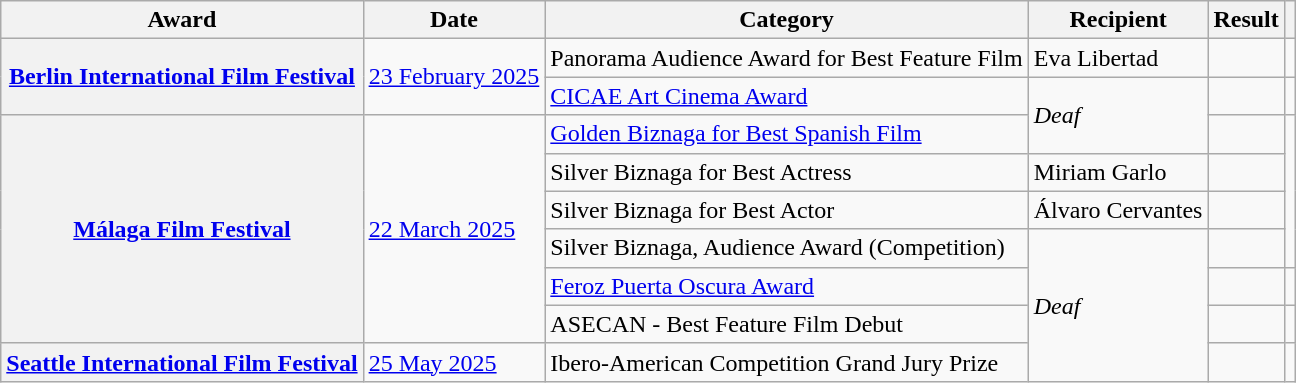<table class="wikitable sortable plainrowheaders">
<tr>
<th>Award</th>
<th>Date</th>
<th>Category</th>
<th>Recipient</th>
<th>Result</th>
<th></th>
</tr>
<tr>
<th scope="row" rowspan="2"><a href='#'>Berlin International Film Festival</a></th>
<td rowspan="2"><a href='#'>23 February 2025</a></td>
<td>Panorama Audience Award for Best Feature Film</td>
<td>Eva Libertad</td>
<td></td>
<td align="center" rowspan="1"></td>
</tr>
<tr>
<td><a href='#'>CICAE Art Cinema Award</a></td>
<td rowspan = "2"><em>Deaf</em></td>
<td></td>
<td align="center"></td>
</tr>
<tr>
<th scope="row" rowspan = "6"><a href='#'>Málaga Film Festival</a></th>
<td rowspan = "6"><a href='#'>22 March 2025</a></td>
<td><a href='#'>Golden Biznaga for Best Spanish Film</a></td>
<td></td>
<td align="center" rowspan="4"></td>
</tr>
<tr>
<td>Silver Biznaga for Best Actress</td>
<td>Miriam Garlo</td>
<td></td>
</tr>
<tr>
<td>Silver Biznaga for Best Actor</td>
<td>Álvaro Cervantes</td>
<td></td>
</tr>
<tr>
<td>Silver Biznaga, Audience Award (Competition)</td>
<td rowspan=4><em>Deaf</em></td>
<td></td>
</tr>
<tr>
<td><a href='#'>Feroz Puerta Oscura Award</a></td>
<td></td>
<td></td>
</tr>
<tr>
<td>ASECAN - Best Feature Film Debut</td>
<td></td>
<td align="center" rowspan="1"></td>
</tr>
<tr>
<th scope="row"><a href='#'>Seattle International Film Festival</a></th>
<td><a href='#'>25 May 2025</a></td>
<td>Ibero-American Competition Grand Jury Prize</td>
<td></td>
<td></td>
</tr>
</table>
